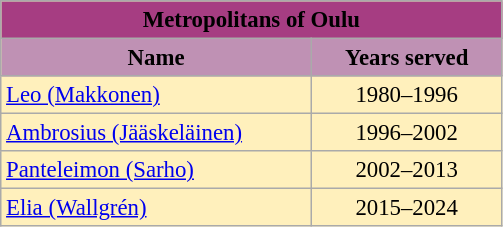<table class="wikitable" style="font-size:95%; text-align:center; background:#FFF0BC ">
<tr>
<td style="background:#A63D82;" width=20 colspan=5><strong> Metropolitans of Oulu</strong></td>
</tr>
<tr>
<th width=200 style=background:#BF91B4>Name</th>
<th width=120 style=background:#BF91B4>Years served</th>
</tr>
<tr>
<td align=left><a href='#'>Leo (Makkonen)</a></td>
<td>1980–1996</td>
</tr>
<tr>
<td align=left><a href='#'>Ambrosius (Jääskeläinen)</a></td>
<td>1996–2002</td>
</tr>
<tr>
<td align=left><a href='#'>Panteleimon (Sarho)</a></td>
<td>2002–2013</td>
</tr>
<tr>
<td align=left><a href='#'>Elia (Wallgrén)</a></td>
<td>2015–2024</td>
</tr>
</table>
